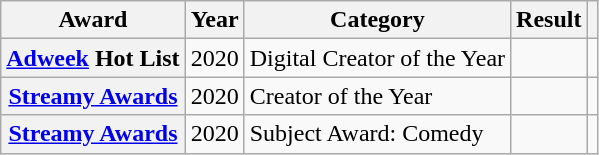<table class="wikitable sortable plainrowheaders">
<tr>
<th scope=col>Award</th>
<th scope=col>Year</th>
<th scope=col>Category</th>
<th scope=col>Result</th>
<th scope="col" class="unsortable"></th>
</tr>
<tr>
<th scope="row"><a href='#'>Adweek</a> Hot List</th>
<td>2020</td>
<td>Digital Creator of the Year</td>
<td></td>
<td style="text-align:center;"></td>
</tr>
<tr>
<th scope="row"><a href='#'>Streamy Awards</a></th>
<td>2020</td>
<td>Creator of the Year</td>
<td></td>
<td style="text-align:center;"></td>
</tr>
<tr>
<th scope="row"><a href='#'>Streamy Awards</a></th>
<td>2020</td>
<td>Subject Award: Comedy</td>
<td></td>
<td style="text-align:center;"></td>
</tr>
</table>
